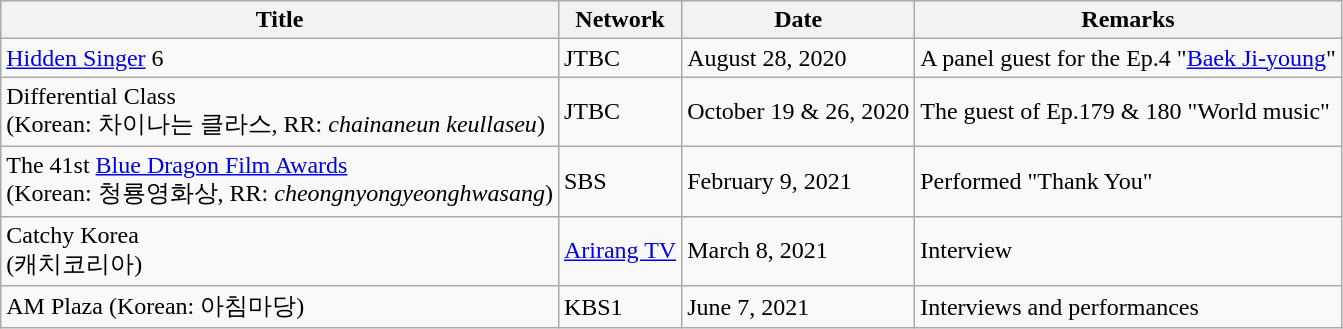<table class="wikitable">
<tr>
<th>Title</th>
<th>Network</th>
<th>Date</th>
<th>Remarks</th>
</tr>
<tr>
<td><a href='#'>Hidden Singer</a> 6</td>
<td>JTBC</td>
<td>August 28, 2020</td>
<td>A panel guest for the Ep.4 "<a href='#'>Baek Ji-young</a>"</td>
</tr>
<tr>
<td>Differential Class<br>(Korean: 차이나는 클라스, RR: <em>chainaneun keullaseu</em>)</td>
<td>JTBC</td>
<td>October 19 & 26, 2020</td>
<td>The guest of Ep.179 & 180 "World music"</td>
</tr>
<tr>
<td>The 41st <a href='#'>Blue Dragon Film Awards</a><br>(Korean: 청룡영화상, RR: <em>cheongnyongyeonghwasang</em>)</td>
<td>SBS</td>
<td>February 9, 2021</td>
<td>Performed "Thank You"</td>
</tr>
<tr>
<td>Catchy Korea<br>(캐치코리아)</td>
<td><a href='#'>Arirang TV</a></td>
<td>March 8, 2021</td>
<td>Interview</td>
</tr>
<tr>
<td>AM Plaza (Korean: 아침마당)</td>
<td>KBS1</td>
<td>June 7, 2021</td>
<td>Interviews and performances</td>
</tr>
</table>
